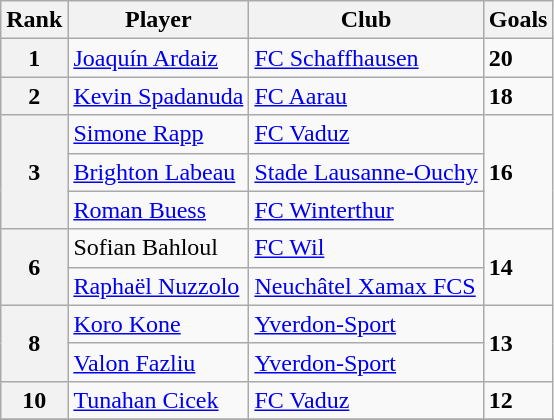<table class="wikitable sortable" style="text-align:left">
<tr>
<th>Rank</th>
<th>Player</th>
<th>Club</th>
<th>Goals</th>
</tr>
<tr>
<th rowspan=1>1</th>
<td> <a href='#'>Joaquín Ardaiz</a></td>
<td><a href='#'>FC Schaffhausen</a></td>
<td rowspan=1><strong>20</strong></td>
</tr>
<tr>
<th rowspan=1>2</th>
<td> <a href='#'>Kevin Spadanuda</a></td>
<td><a href='#'>FC Aarau</a></td>
<td rowspan=1><strong>18</strong></td>
</tr>
<tr>
<th rowspan=3>3</th>
<td> <a href='#'>Simone Rapp</a></td>
<td><a href='#'>FC Vaduz</a></td>
<td rowspan=3><strong>16</strong></td>
</tr>
<tr>
<td> <a href='#'>Brighton Labeau</a></td>
<td><a href='#'>Stade Lausanne-Ouchy</a></td>
</tr>
<tr>
<td> <a href='#'>Roman Buess</a></td>
<td><a href='#'>FC Winterthur</a></td>
</tr>
<tr>
<th rowspan=2>6</th>
<td> Sofian Bahloul</td>
<td><a href='#'>FC Wil</a></td>
<td rowspan=2><strong>14</strong></td>
</tr>
<tr>
<td> <a href='#'>Raphaël Nuzzolo</a></td>
<td><a href='#'>Neuchâtel Xamax FCS</a></td>
</tr>
<tr>
<th rowspan=2>8</th>
<td> <a href='#'>Koro Kone</a></td>
<td><a href='#'>Yverdon-Sport</a></td>
<td rowspan=2><strong>13</strong></td>
</tr>
<tr>
<td> <a href='#'>Valon Fazliu</a></td>
<td><a href='#'>Yverdon-Sport</a></td>
</tr>
<tr>
<th rowspan=1>10</th>
<td> <a href='#'>Tunahan Cicek</a></td>
<td><a href='#'>FC Vaduz</a></td>
<td rowspan=1><strong>12</strong></td>
</tr>
<tr>
</tr>
</table>
